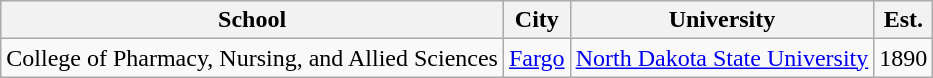<table class="wikitable sortable">
<tr>
<th scope="col">School</th>
<th scope="col">City</th>
<th scope="col">University</th>
<th scope="col">Est.</th>
</tr>
<tr>
<td>College of Pharmacy, Nursing, and Allied Sciences</td>
<td><a href='#'>Fargo</a></td>
<td><a href='#'>North Dakota State University</a></td>
<td>1890</td>
</tr>
</table>
